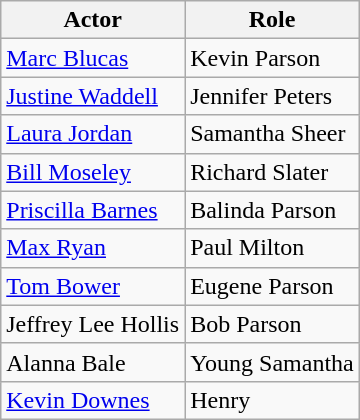<table class="wikitable">
<tr>
<th>Actor</th>
<th>Role</th>
</tr>
<tr>
<td><a href='#'>Marc Blucas</a></td>
<td>Kevin Parson</td>
</tr>
<tr>
<td><a href='#'>Justine Waddell</a></td>
<td>Jennifer Peters</td>
</tr>
<tr>
<td><a href='#'>Laura Jordan</a></td>
<td>Samantha Sheer</td>
</tr>
<tr>
<td><a href='#'>Bill Moseley</a></td>
<td>Richard Slater</td>
</tr>
<tr>
<td><a href='#'>Priscilla Barnes</a></td>
<td>Balinda Parson</td>
</tr>
<tr>
<td><a href='#'>Max Ryan</a></td>
<td>Paul Milton</td>
</tr>
<tr>
<td><a href='#'>Tom Bower</a></td>
<td>Eugene Parson</td>
</tr>
<tr>
<td>Jeffrey Lee Hollis</td>
<td>Bob Parson</td>
</tr>
<tr>
<td>Alanna Bale</td>
<td>Young Samantha</td>
</tr>
<tr>
<td><a href='#'>Kevin Downes</a></td>
<td>Henry</td>
</tr>
</table>
